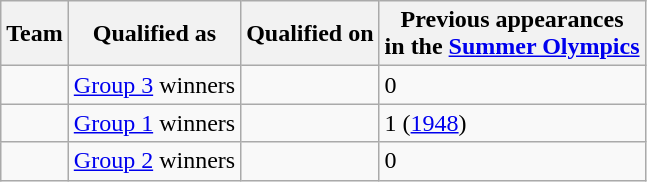<table class="wikitable sortable">
<tr>
<th>Team</th>
<th>Qualified as</th>
<th>Qualified on</th>
<th data-sort-type="number">Previous appearances<br>in the <a href='#'>Summer Olympics</a></th>
</tr>
<tr>
<td></td>
<td><a href='#'>Group 3</a> winners</td>
<td></td>
<td>0</td>
</tr>
<tr>
<td></td>
<td><a href='#'>Group 1</a> winners</td>
<td></td>
<td>1 (<a href='#'>1948</a>)</td>
</tr>
<tr>
<td></td>
<td><a href='#'>Group 2</a> winners</td>
<td></td>
<td>0</td>
</tr>
</table>
